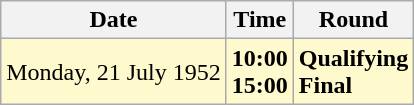<table class="wikitable">
<tr>
<th>Date</th>
<th>Time</th>
<th>Round</th>
</tr>
<tr style=background:lemonchiffon>
<td>Monday, 21 July 1952</td>
<td><strong>10:00</strong><br><strong>15:00</strong></td>
<td><strong>Qualifying</strong><br><strong>Final</strong></td>
</tr>
</table>
